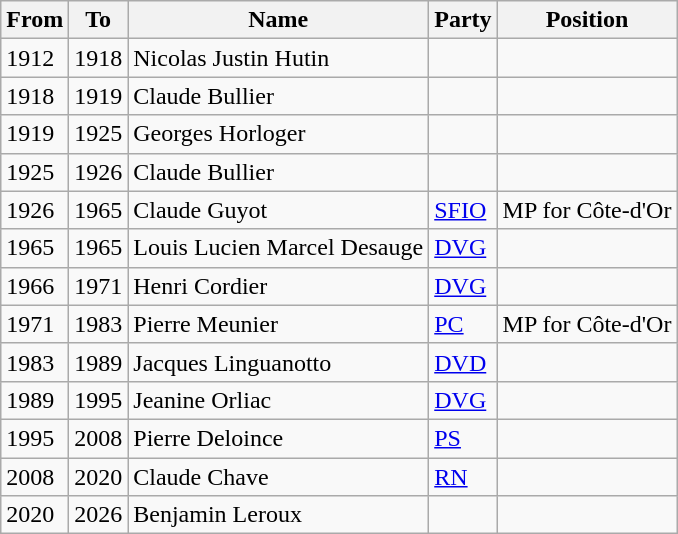<table class="wikitable">
<tr>
<th>From</th>
<th>To</th>
<th>Name</th>
<th>Party</th>
<th>Position</th>
</tr>
<tr>
<td>1912</td>
<td>1918</td>
<td>Nicolas Justin Hutin</td>
<td></td>
<td></td>
</tr>
<tr>
<td>1918</td>
<td>1919</td>
<td>Claude Bullier</td>
<td></td>
<td></td>
</tr>
<tr>
<td>1919</td>
<td>1925</td>
<td>Georges Horloger</td>
<td></td>
<td></td>
</tr>
<tr>
<td>1925</td>
<td>1926</td>
<td>Claude Bullier</td>
<td></td>
<td></td>
</tr>
<tr>
<td>1926</td>
<td>1965</td>
<td>Claude Guyot</td>
<td><a href='#'>SFIO</a></td>
<td>MP for Côte-d'Or</td>
</tr>
<tr>
<td>1965</td>
<td>1965</td>
<td>Louis Lucien Marcel Desauge</td>
<td><a href='#'>DVG</a></td>
<td></td>
</tr>
<tr>
<td>1966</td>
<td>1971</td>
<td>Henri Cordier</td>
<td><a href='#'>DVG</a></td>
<td></td>
</tr>
<tr>
<td>1971</td>
<td>1983</td>
<td>Pierre Meunier</td>
<td><a href='#'>PC</a></td>
<td>MP for Côte-d'Or</td>
</tr>
<tr>
<td>1983</td>
<td>1989</td>
<td>Jacques Linguanotto</td>
<td><a href='#'>DVD</a></td>
<td></td>
</tr>
<tr>
<td>1989</td>
<td>1995</td>
<td>Jeanine Orliac</td>
<td><a href='#'>DVG</a></td>
<td></td>
</tr>
<tr>
<td>1995</td>
<td>2008</td>
<td>Pierre Deloince</td>
<td><a href='#'>PS</a></td>
<td></td>
</tr>
<tr>
<td>2008</td>
<td>2020</td>
<td>Claude Chave</td>
<td><a href='#'>RN</a></td>
<td></td>
</tr>
<tr>
<td>2020</td>
<td>2026</td>
<td>Benjamin Leroux</td>
<td></td>
<td></td>
</tr>
</table>
